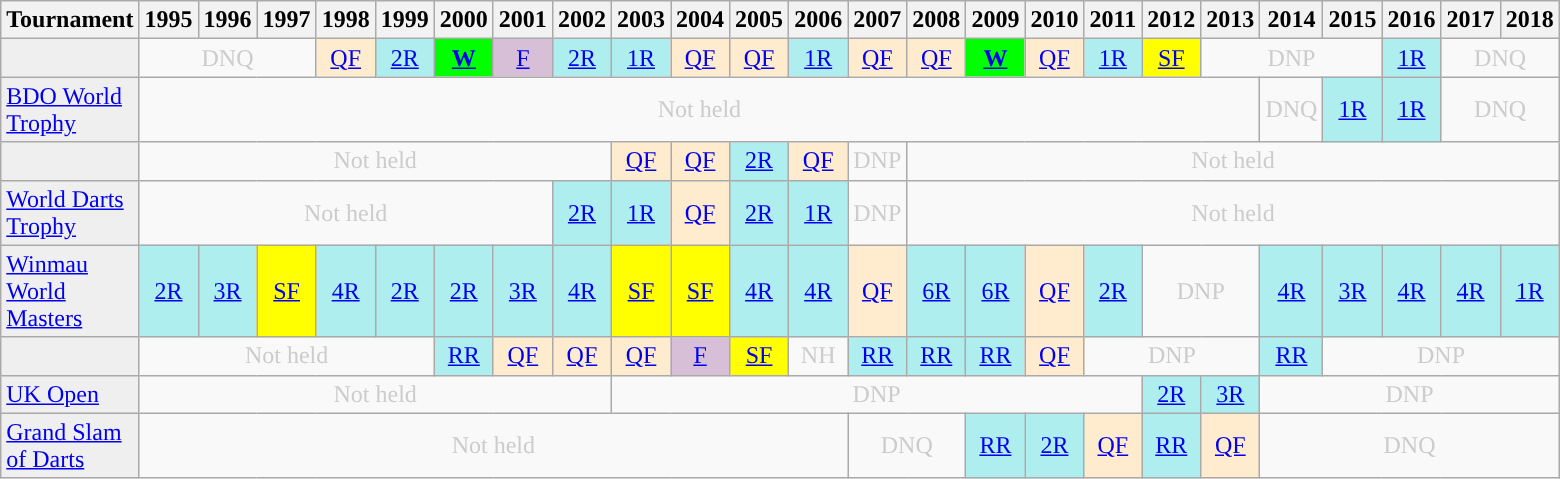<table class="wikitable" style="width:50%; margin:0">
<tr>
<th>Tournament</th>
<th>1995</th>
<th>1996</th>
<th>1997</th>
<th>1998</th>
<th>1999</th>
<th>2000</th>
<th>2001</th>
<th>2002</th>
<th>2003</th>
<th>2004</th>
<th>2005</th>
<th>2006</th>
<th>2007</th>
<th>2008</th>
<th>2009</th>
<th>2010</th>
<th>2011</th>
<th>2012</th>
<th>2013</th>
<th>2014</th>
<th>2015</th>
<th>2016</th>
<th>2017</th>
<th>2018</th>
</tr>
<tr>
<td style="background:#efefef;"></td>
<td colspan="3" style="text-align:center; color:#ccc;">DNQ</td>
<td style="text-align:center; background:#ffebcd;"><a href='#'>QF</a></td>
<td style="text-align:center; background:#afeeee;"><a href='#'>2R</a></td>
<td style="text-align:center; background:lime;"><strong><a href='#'>W</a></strong></td>
<td style="text-align:center; background:thistle;"><a href='#'>F</a></td>
<td style="text-align:center; background:#afeeee;"><a href='#'>2R</a></td>
<td style="text-align:center; background:#afeeee;"><a href='#'>1R</a></td>
<td style="text-align:center; background:#ffebcd;"><a href='#'>QF</a></td>
<td style="text-align:center; background:#ffebcd;"><a href='#'>QF</a></td>
<td style="text-align:center; background:#afeeee;"><a href='#'>1R</a></td>
<td style="text-align:center; background:#ffebcd;"><a href='#'>QF</a></td>
<td style="text-align:center; background:#ffebcd;"><a href='#'>QF</a></td>
<td style="text-align:center; background:lime;"><strong><a href='#'>W</a></strong></td>
<td style="text-align:center; background:#ffebcd;"><a href='#'>QF</a></td>
<td style="text-align:center; background:#afeeee;"><a href='#'>1R</a></td>
<td style="text-align:center; background:yellow;"><a href='#'>SF</a></td>
<td colspan="3" style="text-align:center; color:#ccc;">DNP</td>
<td style="text-align:center; background:#afeeee;"><a href='#'>1R</a></td>
<td colspan="2" style="text-align:center; color:#ccc;">DNQ</td>
</tr>
<tr>
<td style="background:#efefef;"><a href='#'>BDO World Trophy</a></td>
<td colspan="19" style="text-align:center; color:#ccc;">Not held</td>
<td style="text-align:center; color:#ccc;">DNQ</td>
<td style="text-align:center; background:#afeeee;"><a href='#'>1R</a></td>
<td style="text-align:center; background:#afeeee;"><a href='#'>1R</a></td>
<td colspan="2" style="text-align:center; color:#ccc;">DNQ</td>
</tr>
<tr>
<td style="background:#efefef;"></td>
<td colspan="8" style="text-align:center; color:#ccc;">Not held</td>
<td style="text-align:center; background:#ffebcd;"><a href='#'>QF</a></td>
<td style="text-align:center; background:#ffebcd;"><a href='#'>QF</a></td>
<td style="text-align:center; background:#afeeee;"><a href='#'>2R</a></td>
<td style="text-align:center; background:#ffebcd;"><a href='#'>QF</a></td>
<td style="text-align:center; color:#ccc;">DNP</td>
<td colspan="11" style="text-align:center; color:#ccc;">Not held</td>
</tr>
<tr>
<td style="background:#efefef;"><a href='#'>World Darts Trophy</a></td>
<td colspan="7" style="text-align:center; color:#ccc;">Not held</td>
<td style="text-align:center; background:#afeeee;"><a href='#'>2R</a></td>
<td style="text-align:center; background:#afeeee;"><a href='#'>1R</a></td>
<td style="text-align:center; background:#ffebcd;"><a href='#'>QF</a></td>
<td style="text-align:center; background:#afeeee;"><a href='#'>2R</a></td>
<td style="text-align:center; background:#afeeee;"><a href='#'>1R</a></td>
<td style="text-align:center; color:#ccc;">DNP</td>
<td colspan="11" style="text-align:center; color:#ccc;">Not held</td>
</tr>
<tr>
<td style="background:#efefef;"><a href='#'>Winmau World Masters</a></td>
<td style="text-align:center; background:#afeeee;"><a href='#'>2R</a></td>
<td style="text-align:center; background:#afeeee;"><a href='#'>3R</a></td>
<td style="text-align:center; background:yellow;"><a href='#'>SF</a></td>
<td style="text-align:center; background:#afeeee;"><a href='#'>4R</a></td>
<td style="text-align:center; background:#afeeee;"><a href='#'>2R</a></td>
<td style="text-align:center; background:#afeeee;"><a href='#'>2R</a></td>
<td style="text-align:center; background:#afeeee;"><a href='#'>3R</a></td>
<td style="text-align:center; background:#afeeee;"><a href='#'>4R</a></td>
<td style="text-align:center; background:yellow;"><a href='#'>SF</a></td>
<td style="text-align:center; background:yellow;"><a href='#'>SF</a></td>
<td style="text-align:center; background:#afeeee;"><a href='#'>4R</a></td>
<td style="text-align:center; background:#afeeee;"><a href='#'>4R</a></td>
<td style="text-align:center; background:#ffebcd;"><a href='#'>QF</a></td>
<td style="text-align:center; background:#afeeee;"><a href='#'>6R</a></td>
<td style="text-align:center; background:#afeeee;"><a href='#'>6R</a></td>
<td style="text-align:center; background:#ffebcd;"><a href='#'>QF</a></td>
<td style="text-align:center; background:#afeeee;"><a href='#'>2R</a></td>
<td colspan="2" style="text-align:center; color:#ccc;">DNP</td>
<td style="text-align:center; background:#afeeee;"><a href='#'>4R</a></td>
<td style="text-align:center; background:#afeeee;"><a href='#'>3R</a></td>
<td style="text-align:center; background:#afeeee;"><a href='#'>4R</a></td>
<td style="text-align:center; background:#afeeee;"><a href='#'>4R</a></td>
<td style="text-align:center; background:#afeeee;"><a href='#'>1R</a></td>
</tr>
<tr>
<td style="background:#efefef;"></td>
<td colspan="5" style="text-align:center; color:#ccc;">Not held</td>
<td style="text-align:center; background:#afeeee;"><a href='#'>RR</a></td>
<td style="text-align:center; background:#ffebcd;"><a href='#'>QF</a></td>
<td style="text-align:center; background:#ffebcd;"><a href='#'>QF</a></td>
<td style="text-align:center; background:#ffebcd;"><a href='#'>QF</a></td>
<td style="text-align:center; background:thistle;"><a href='#'>F</a></td>
<td style="text-align:center; background:yellow;"><a href='#'>SF</a></td>
<td style="text-align:center; color:#ccc;">NH</td>
<td style="text-align:center; background:#afeeee;"><a href='#'>RR</a></td>
<td style="text-align:center; background:#afeeee;"><a href='#'>RR</a></td>
<td style="text-align:center; background:#afeeee;"><a href='#'>RR</a></td>
<td style="text-align:center; background:#ffebcd;"><a href='#'>QF</a></td>
<td colspan="3" style="text-align:center; color:#ccc;">DNP</td>
<td style="text-align:center; background:#afeeee;"><a href='#'>RR</a></td>
<td colspan="4" style="text-align:center; color:#ccc;">DNP</td>
</tr>
<tr>
<td style="background:#efefef;"><a href='#'>UK Open</a></td>
<td colspan="8" style="text-align:center; color:#ccc;">Not held</td>
<td colspan="9" style="text-align:center; color:#ccc;">DNP</td>
<td style="text-align:center; background:#afeeee;"><a href='#'>2R</a></td>
<td style="text-align:center; background:#afeeee;"><a href='#'>3R</a></td>
<td colspan="5" style="text-align:center; color:#ccc;">DNP</td>
</tr>
<tr>
<td style="background:#efefef;"><a href='#'>Grand Slam of Darts</a></td>
<td colspan="12" style="text-align:center; color:#ccc;">Not held</td>
<td colspan="2" style="text-align:center; color:#ccc;">DNQ</td>
<td style="text-align:center; background:#afeeee;"><a href='#'>RR</a></td>
<td style="text-align:center; background:#afeeee;"><a href='#'>2R</a></td>
<td style="text-align:center; background:#ffebcd;"><a href='#'>QF</a></td>
<td style="text-align:center; background:#afeeee;"><a href='#'>RR</a></td>
<td style="text-align:center; background:#ffebcd;"><a href='#'>QF</a></td>
<td colspan="5" style="text-align:center; color:#ccc;">DNQ</td>
</tr>
</table>
